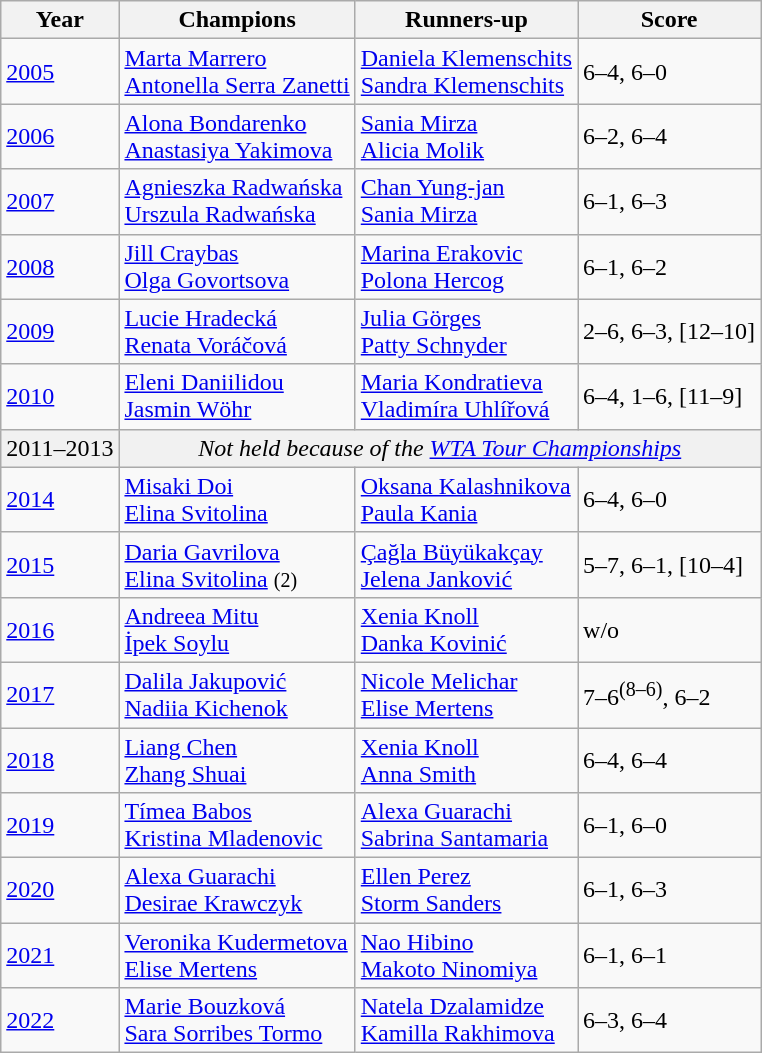<table class="wikitable">
<tr>
<th>Year</th>
<th>Champions</th>
<th>Runners-up</th>
<th>Score</th>
</tr>
<tr>
<td><a href='#'>2005</a></td>
<td> <a href='#'>Marta Marrero</a> <br>  <a href='#'>Antonella Serra Zanetti</a></td>
<td> <a href='#'>Daniela Klemenschits</a> <br>  <a href='#'>Sandra Klemenschits</a></td>
<td>6–4, 6–0</td>
</tr>
<tr>
<td><a href='#'>2006</a></td>
<td> <a href='#'>Alona Bondarenko</a> <br>  <a href='#'>Anastasiya Yakimova</a></td>
<td> <a href='#'>Sania Mirza</a> <br>  <a href='#'>Alicia Molik</a></td>
<td>6–2, 6–4</td>
</tr>
<tr>
<td><a href='#'>2007</a></td>
<td> <a href='#'>Agnieszka Radwańska</a> <br>  <a href='#'>Urszula Radwańska</a></td>
<td> <a href='#'>Chan Yung-jan</a> <br>  <a href='#'>Sania Mirza</a></td>
<td>6–1, 6–3</td>
</tr>
<tr>
<td><a href='#'>2008</a></td>
<td> <a href='#'>Jill Craybas</a> <br>  <a href='#'>Olga Govortsova</a></td>
<td> <a href='#'>Marina Erakovic</a> <br>  <a href='#'>Polona Hercog</a></td>
<td>6–1, 6–2</td>
</tr>
<tr>
<td><a href='#'>2009</a></td>
<td> <a href='#'>Lucie Hradecká</a> <br>  <a href='#'>Renata Voráčová</a></td>
<td> <a href='#'>Julia Görges</a> <br>  <a href='#'>Patty Schnyder</a></td>
<td>2–6, 6–3, [12–10]</td>
</tr>
<tr>
<td><a href='#'>2010</a></td>
<td> <a href='#'>Eleni Daniilidou</a> <br>  <a href='#'>Jasmin Wöhr</a></td>
<td> <a href='#'>Maria Kondratieva</a> <br>  <a href='#'>Vladimíra Uhlířová</a></td>
<td>6–4, 1–6, [11–9]</td>
</tr>
<tr>
<td style="background:#f1f1f1">2011–2013</td>
<td colspan=3 align=center style="background:#f1f1f1"><em>Not held because of the <a href='#'>WTA Tour Championships</a></em></td>
</tr>
<tr>
<td><a href='#'>2014</a></td>
<td> <a href='#'>Misaki Doi</a> <br>  <a href='#'>Elina Svitolina</a></td>
<td> <a href='#'>Oksana Kalashnikova</a> <br>  <a href='#'>Paula Kania</a></td>
<td>6–4, 6–0</td>
</tr>
<tr>
<td><a href='#'>2015</a></td>
<td> <a href='#'>Daria Gavrilova</a> <br>  <a href='#'>Elina Svitolina</a> <small> (2) </small></td>
<td> <a href='#'>Çağla Büyükakçay</a> <br>  <a href='#'>Jelena Janković</a></td>
<td>5–7, 6–1, [10–4]</td>
</tr>
<tr>
<td><a href='#'>2016</a></td>
<td> <a href='#'>Andreea Mitu</a> <br>  <a href='#'>İpek Soylu</a></td>
<td> <a href='#'>Xenia Knoll</a> <br>  <a href='#'>Danka Kovinić</a></td>
<td>w/o</td>
</tr>
<tr>
<td><a href='#'>2017</a></td>
<td> <a href='#'>Dalila Jakupović</a> <br>  <a href='#'>Nadiia Kichenok</a></td>
<td> <a href='#'>Nicole Melichar</a> <br>  <a href='#'>Elise Mertens</a></td>
<td>7–6<sup>(8–6)</sup>, 6–2</td>
</tr>
<tr>
<td><a href='#'>2018</a></td>
<td> <a href='#'>Liang Chen</a> <br>  <a href='#'>Zhang Shuai</a></td>
<td> <a href='#'>Xenia Knoll</a> <br>  <a href='#'>Anna Smith</a></td>
<td>6–4, 6–4</td>
</tr>
<tr>
<td><a href='#'>2019</a></td>
<td> <a href='#'>Tímea Babos</a> <br>  <a href='#'>Kristina Mladenovic</a></td>
<td> <a href='#'>Alexa Guarachi</a> <br>  <a href='#'>Sabrina Santamaria</a></td>
<td>6–1, 6–0</td>
</tr>
<tr>
<td><a href='#'>2020</a></td>
<td> <a href='#'>Alexa Guarachi</a> <br>  <a href='#'>Desirae Krawczyk</a></td>
<td> <a href='#'>Ellen Perez</a> <br>  <a href='#'>Storm Sanders</a></td>
<td>6–1, 6–3</td>
</tr>
<tr>
<td><a href='#'>2021</a></td>
<td> <a href='#'>Veronika Kudermetova</a> <br>  <a href='#'>Elise Mertens</a></td>
<td> <a href='#'>Nao Hibino</a> <br>  <a href='#'>Makoto Ninomiya</a></td>
<td>6–1, 6–1</td>
</tr>
<tr>
<td><a href='#'>2022</a></td>
<td> <a href='#'>Marie Bouzková</a> <br>  <a href='#'>Sara Sorribes Tormo</a></td>
<td> <a href='#'>Natela Dzalamidze</a> <br>  <a href='#'>Kamilla Rakhimova</a></td>
<td>6–3, 6–4</td>
</tr>
</table>
